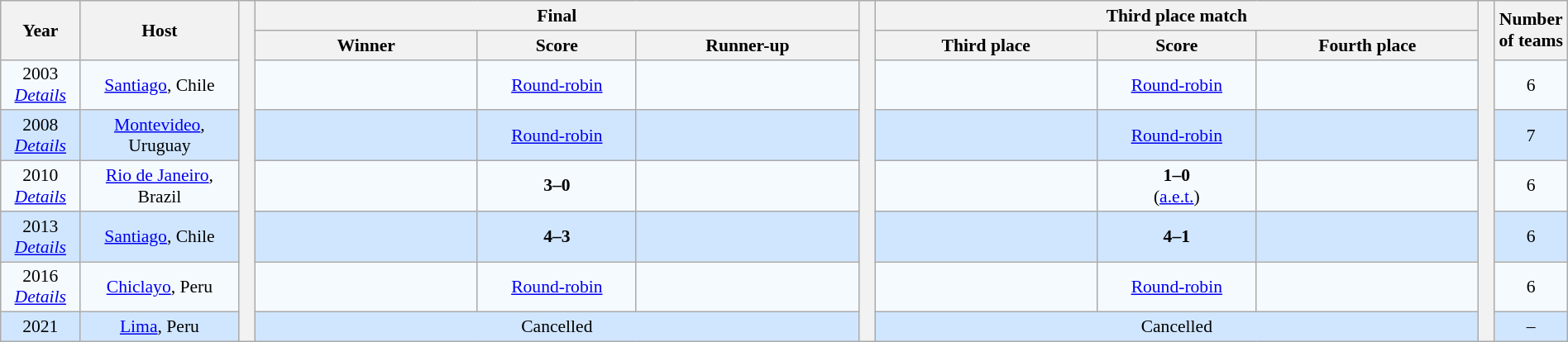<table class="wikitable" style="text-align:center;width:100%; font-size:90%;">
<tr>
<th rowspan=2 width=5%>Year</th>
<th rowspan=2 width=10%>Host</th>
<th width=1% rowspan=8></th>
<th colspan=3>Final</th>
<th width=1% rowspan=8></th>
<th colspan=3>Third place match</th>
<th width=1% rowspan=8></th>
<th width=4% rowspan=2>Number<br>of teams</th>
</tr>
<tr>
<th width=14%>Winner</th>
<th width=10%>Score</th>
<th width=14%>Runner-up</th>
<th width=14%>Third place</th>
<th width=10%>Score</th>
<th width=14%>Fourth place</th>
</tr>
<tr bgcolor=#F5FAFF>
<td>2003<br><em><a href='#'>Details</a></em></td>
<td><a href='#'>Santiago</a>, Chile</td>
<td><strong></strong></td>
<td><a href='#'>Round-robin</a></td>
<td></td>
<td></td>
<td><a href='#'>Round-robin</a></td>
<td></td>
<td>6</td>
</tr>
<tr bgcolor=#D0E6FF>
<td>2008<br><em><a href='#'>Details</a></em></td>
<td><a href='#'>Montevideo</a>, Uruguay</td>
<td><strong></strong></td>
<td><a href='#'>Round-robin</a></td>
<td></td>
<td></td>
<td><a href='#'>Round-robin</a></td>
<td></td>
<td>7</td>
</tr>
<tr bgcolor=#F5FAFF>
<td>2010<br><em><a href='#'>Details</a></em></td>
<td><a href='#'>Rio de Janeiro</a>, Brazil</td>
<td><strong></strong></td>
<td><strong>3–0</strong></td>
<td></td>
<td></td>
<td><strong>1–0</strong><br>(<a href='#'>a.e.t.</a>)</td>
<td></td>
<td>6</td>
</tr>
<tr bgcolor=#D0E6FF>
<td>2013<br><em><a href='#'>Details</a></em></td>
<td><a href='#'>Santiago</a>, Chile</td>
<td><strong></strong></td>
<td><strong>4–3</strong></td>
<td></td>
<td></td>
<td><strong>4–1</strong></td>
<td></td>
<td>6</td>
</tr>
<tr bgcolor=#F5FAFF>
<td>2016<br><em><a href='#'>Details</a></em></td>
<td><a href='#'>Chiclayo</a>, Peru</td>
<td><strong></strong></td>
<td><a href='#'>Round-robin</a></td>
<td></td>
<td></td>
<td><a href='#'>Round-robin</a></td>
<td></td>
<td>6</td>
</tr>
<tr bgcolor=#D0E6FF>
<td>2021</td>
<td><a href='#'>Lima</a>, Peru</td>
<td colspan=3>Cancelled</td>
<td colspan=3>Cancelled</td>
<td>–</td>
</tr>
</table>
